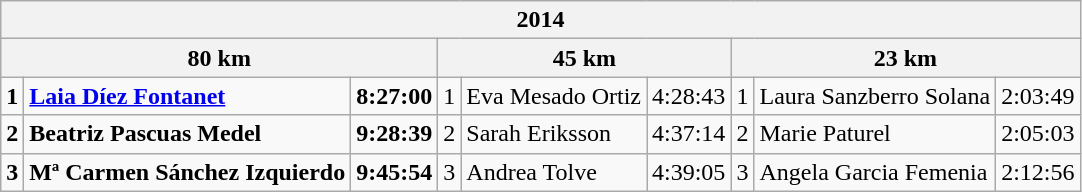<table class="wikitable">
<tr>
<th colspan="9">2014</th>
</tr>
<tr>
<th colspan="3">80 km</th>
<th colspan="3">45 km</th>
<th colspan="3">23 km</th>
</tr>
<tr>
<td><strong>1</strong></td>
<td><strong><a href='#'>Laia Díez Fontanet</a></strong></td>
<td><strong>8:27:00</strong></td>
<td>1</td>
<td>Eva Mesado Ortiz</td>
<td>4:28:43</td>
<td>1</td>
<td>Laura Sanzberro Solana</td>
<td>2:03:49</td>
</tr>
<tr>
<td><strong>2</strong></td>
<td><strong>Beatriz Pascuas Medel</strong></td>
<td><strong>9:28:39</strong></td>
<td>2</td>
<td>Sarah Eriksson</td>
<td>4:37:14</td>
<td>2</td>
<td>Marie Paturel</td>
<td>2:05:03</td>
</tr>
<tr>
<td><strong>3</strong></td>
<td><strong>Mª Carmen Sánchez Izquierdo</strong></td>
<td><strong>9:45:54</strong></td>
<td>3</td>
<td>Andrea Tolve</td>
<td>4:39:05</td>
<td>3</td>
<td>Angela Garcia Femenia</td>
<td>2:12:56</td>
</tr>
</table>
